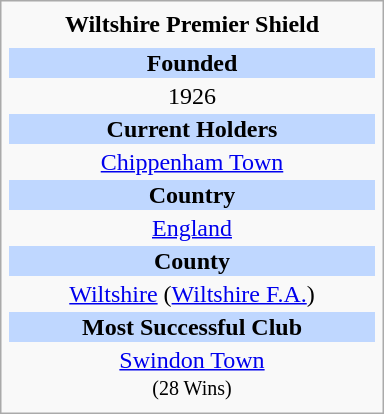<table class="infobox football" style="width: 16em; text-align: center;">
<tr>
<th style="">Wiltshire Premier Shield</th>
</tr>
<tr>
<td style=""></td>
</tr>
<tr>
<td style="background: #BFD7FF;"><strong>Founded</strong></td>
</tr>
<tr>
<td style="">1926</td>
</tr>
<tr>
<td style="background: #BFD7FF;"><strong>Current Holders</strong></td>
</tr>
<tr>
<td style=""><a href='#'>Chippenham Town</a></td>
</tr>
<tr>
<td style="background: #BFD7FF;"><strong>Country</strong></td>
</tr>
<tr>
<td style=""> <a href='#'>England</a></td>
</tr>
<tr>
<td style="background: #BFD7FF;"><strong>County</strong></td>
</tr>
<tr>
<td style=""> <a href='#'>Wiltshire</a> (<a href='#'>Wiltshire F.A.</a>)</td>
</tr>
<tr>
<td style="background: #BFD7FF;"><strong>Most Successful Club</strong></td>
</tr>
<tr>
<td style=""><a href='#'>Swindon Town</a><br><small>(28 Wins)</small></td>
</tr>
<tr>
</tr>
</table>
